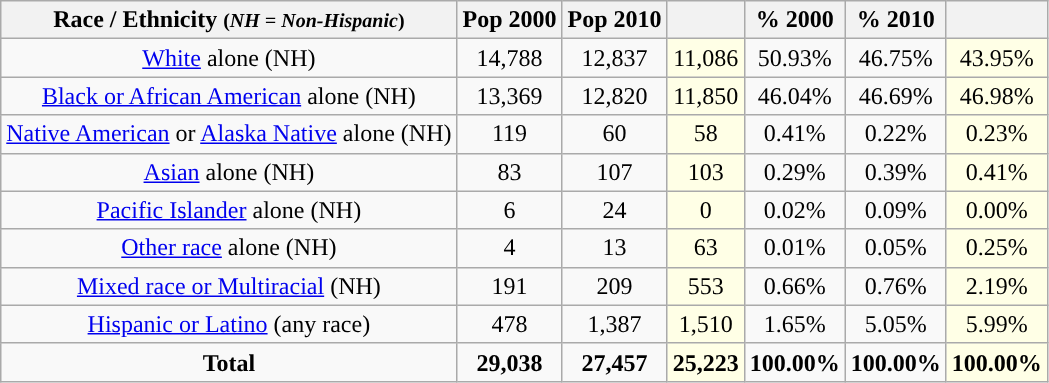<table class="wikitable" style="text-align:center;">
<tr>
<th>Race / Ethnicity <small>(<em>NH = Non-Hispanic</em>)</small></th>
<th>Pop 2000</th>
<th>Pop 2010</th>
<th></th>
<th>% 2000</th>
<th>% 2010</th>
<th></th>
</tr>
<tr>
<td><a href='#'>White</a> alone (NH)</td>
<td>14,788</td>
<td>12,837</td>
<td style='background: #ffffe6;'>11,086</td>
<td>50.93%</td>
<td>46.75%</td>
<td style='background: #ffffe6;'>43.95%</td>
</tr>
<tr>
<td><a href='#'>Black or African American</a> alone (NH)</td>
<td>13,369</td>
<td>12,820</td>
<td style='background: #ffffe6;'>11,850</td>
<td>46.04%</td>
<td>46.69%</td>
<td style='background: #ffffe6;'>46.98%</td>
</tr>
<tr>
<td><a href='#'>Native American</a> or <a href='#'>Alaska Native</a> alone (NH)</td>
<td>119</td>
<td>60</td>
<td style='background: #ffffe6;'>58</td>
<td>0.41%</td>
<td>0.22%</td>
<td style='background: #ffffe6;'>0.23%</td>
</tr>
<tr>
<td><a href='#'>Asian</a> alone (NH)</td>
<td>83</td>
<td>107</td>
<td style='background: #ffffe6;'>103</td>
<td>0.29%</td>
<td>0.39%</td>
<td style='background: #ffffe6;'>0.41%</td>
</tr>
<tr>
<td><a href='#'>Pacific Islander</a> alone (NH)</td>
<td>6</td>
<td>24</td>
<td style='background: #ffffe6;'>0</td>
<td>0.02%</td>
<td>0.09%</td>
<td style='background: #ffffe6;'>0.00%</td>
</tr>
<tr>
<td><a href='#'>Other race</a> alone (NH)</td>
<td>4</td>
<td>13</td>
<td style='background: #ffffe6;'>63</td>
<td>0.01%</td>
<td>0.05%</td>
<td style='background: #ffffe6;'>0.25%</td>
</tr>
<tr>
<td><a href='#'>Mixed race or Multiracial</a> (NH)</td>
<td>191</td>
<td>209</td>
<td style='background: #ffffe6;'>553</td>
<td>0.66%</td>
<td>0.76%</td>
<td style='background: #ffffe6;'>2.19%</td>
</tr>
<tr>
<td><a href='#'>Hispanic or Latino</a> (any race)</td>
<td>478</td>
<td>1,387</td>
<td style='background: #ffffe6;'>1,510</td>
<td>1.65%</td>
<td>5.05%</td>
<td style='background: #ffffe6;'>5.99%</td>
</tr>
<tr>
<td><strong>Total</strong></td>
<td><strong>29,038</strong></td>
<td><strong>27,457</strong></td>
<td style='background: #ffffe6;'><strong>25,223</strong></td>
<td><strong>100.00%</strong></td>
<td><strong>100.00%</strong></td>
<td style='background: #ffffe6;'><strong>100.00%</strong></td>
</tr>
</table>
